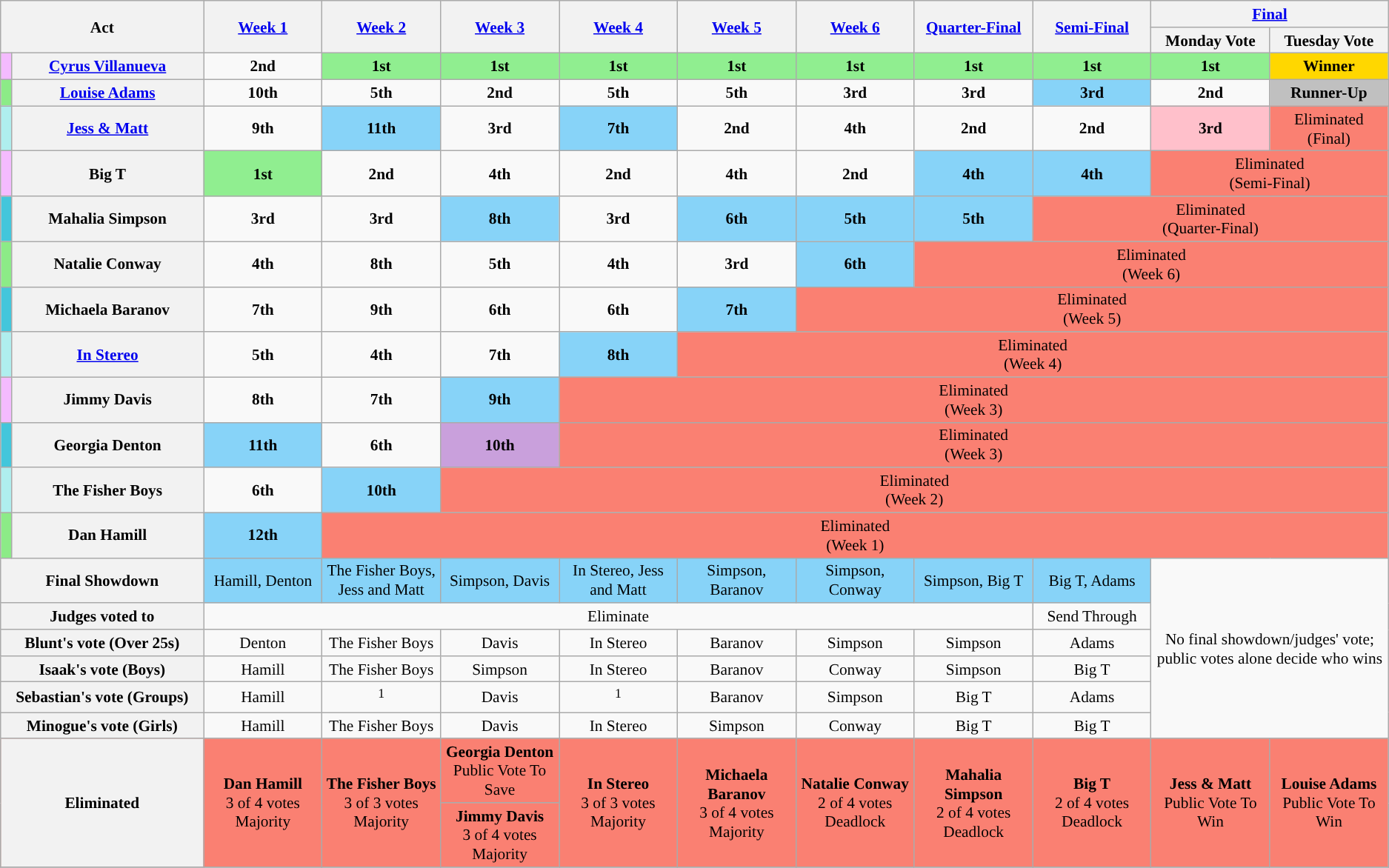<table class="wikitable" style="text-align:center; font-size:89%">
<tr>
<th style="width:12%" rowspan="2" scope="col" colspan=2>Act</th>
<th style="width:7%" rowspan="2" scope="col"><a href='#'>Week 1</a></th>
<th style="width:7%" rowspan="2" scope="col"><a href='#'>Week 2</a></th>
<th style="width:7%" rowspan="2" scope="col"><a href='#'>Week 3</a></th>
<th style="width:7%" rowspan="2" scope="col"><a href='#'>Week 4</a></th>
<th style="width:7%" rowspan="2" scope="col"><a href='#'>Week 5</a></th>
<th style="width:7%" rowspan="2" scope="col"><a href='#'>Week 6</a></th>
<th style="width:7%" rowspan="2" scope="col"><a href='#'>Quarter-Final</a></th>
<th style="width:7%" rowspan="2" scope="col"><a href='#'>Semi-Final</a></th>
<th style="width:7%" colspan="2" scope="col"><a href='#'>Final</a></th>
</tr>
<tr>
<th style="width:7%">Monday Vote</th>
<th style="width:7%">Tuesday Vote</th>
</tr>
<tr>
<th style="background:#f4bbff"></th>
<th scope="row"><a href='#'>Cyrus Villanueva</a></th>
<td><strong>2nd</strong></td>
<td style="background:lightgreen"><strong>1st</strong></td>
<td style="background:lightgreen"><strong>1st</strong></td>
<td style="background:lightgreen"><strong>1st</strong></td>
<td style="background:lightgreen"><strong>1st</strong></td>
<td style="background:lightgreen"><strong>1st</strong></td>
<td style="background:lightgreen"><strong>1st</strong></td>
<td style="background:lightgreen"><strong>1st</strong></td>
<td style="background:lightgreen"><strong>1st</strong></td>
<td style="background:#FFD700"><strong>Winner</strong></td>
</tr>
<tr>
<th style="background:#8ceb87"></th>
<th scope="row"><a href='#'>Louise Adams</a></th>
<td><strong>10th</strong></td>
<td><strong>5th</strong></td>
<td><strong>2nd</strong></td>
<td><strong>5th</strong></td>
<td><strong>5th</strong></td>
<td><strong>3rd</strong></td>
<td><strong>3rd</strong></td>
<td style="background:#87d3f8;"><strong>3rd</strong></td>
<td><strong>2nd</strong></td>
<td style="background:#C0C0C0"><strong>Runner-Up</strong></td>
</tr>
<tr>
<th style="background:#afeeee"></th>
<th scope="row"><a href='#'>Jess & Matt</a></th>
<td><strong>9th</strong></td>
<td style="background:#87d3f8;"><strong>11th</strong></td>
<td><strong>3rd</strong></td>
<td style="background:#87d3f8;"><strong>7th</strong></td>
<td><strong>2nd</strong></td>
<td><strong>4th</strong></td>
<td><strong>2nd</strong></td>
<td><strong>2nd</strong></td>
<td style="background:pink"><strong>3rd</strong></td>
<td style="background:#FA8072">Eliminated<br>(Final)</td>
</tr>
<tr>
<th style="background:#f4bbff"></th>
<th scope="row">Big T</th>
<td style="background:lightgreen"><strong>1st</strong></td>
<td><strong>2nd</strong></td>
<td><strong>4th</strong></td>
<td><strong>2nd</strong></td>
<td><strong>4th</strong></td>
<td><strong>2nd</strong></td>
<td style="background:#87d3f8;"><strong>4th</strong></td>
<td style="background:#87d3f8;"><strong>4th</strong></td>
<td style="background:#FA8072" colspan="2">Eliminated<br>(Semi-Final)</td>
</tr>
<tr>
<th style="background:#43C6DB"></th>
<th scope="row">Mahalia Simpson</th>
<td><strong>3rd</strong></td>
<td><strong>3rd</strong></td>
<td style="background:#87d3f8;"><strong>8th</strong></td>
<td><strong>3rd</strong></td>
<td style="background:#87d3f8;"><strong>6th</strong></td>
<td style="background:#87d3f8;"><strong>5th</strong></td>
<td style="background:#87d3f8;"><strong>5th</strong></td>
<td style="background:#FA8072" colspan="3">Eliminated<br>(Quarter-Final)</td>
</tr>
<tr>
<th style="background:#8ceb87"></th>
<th scope="row">Natalie Conway</th>
<td><strong>4th</strong></td>
<td><strong>8th</strong></td>
<td><strong>5th</strong></td>
<td><strong>4th</strong></td>
<td><strong>3rd</strong></td>
<td style="background:#87d3f8;"><strong>6th</strong></td>
<td style="background:#FA8072" colspan="4">Eliminated<br>(Week 6)</td>
</tr>
<tr>
<th style="background:#43C6DB"></th>
<th scope="row">Michaela Baranov</th>
<td><strong>7th</strong></td>
<td><strong>9th</strong></td>
<td><strong>6th</strong></td>
<td><strong>6th</strong></td>
<td style="background:#87d3f8;"><strong>7th</strong></td>
<td colspan="5" style="background:#FA8072">Eliminated<br>(Week 5)</td>
</tr>
<tr>
<th style="background:#afeeee"></th>
<th scope="row"><a href='#'>In Stereo</a></th>
<td><strong>5th</strong></td>
<td><strong>4th</strong></td>
<td><strong>7th</strong></td>
<td style="background:#87d3f8;"><strong>8th</strong></td>
<td colspan="6" style="background:#FA8072">Eliminated<br>(Week 4)</td>
</tr>
<tr>
<th style="background:#f4bbff"></th>
<th scope="row">Jimmy Davis</th>
<td><strong>8th</strong></td>
<td><strong>7th</strong></td>
<td style="background:#87d3f8;"><strong>9th</strong></td>
<td colspan="7" style="background:#FA8072">Eliminated<br>(Week 3)</td>
</tr>
<tr>
<th style="background:#43C6DB"></th>
<th scope="row">Georgia Denton</th>
<td style="background:#87d3f8;"><strong>11th</strong></td>
<td><strong>6th</strong></td>
<td style="background:#C9A0DC"><strong>10th</strong></td>
<td style="background:#FA8072" colspan="7">Eliminated<br>(Week 3)</td>
</tr>
<tr>
<th style="background:#afeeee"></th>
<th scope="row">The Fisher Boys</th>
<td><strong>6th</strong></td>
<td style="background:#87d3f8;"><strong>10th</strong></td>
<td colspan="8" style="background:#FA8072">Eliminated<br>(Week 2)</td>
</tr>
<tr>
<th style="background:#8ceb87"></th>
<th scope="row">Dan Hamill</th>
<td style="background:#87d3f8;"><strong>12th</strong></td>
<td colspan="9" style="background:#FA8072">Eliminated<br>(Week 1)</td>
</tr>
<tr colspan="16">
<th rowspan="1" colspan=2><strong>Final Showdown</strong></th>
<td style="background:#87D3F8">Hamill, Denton</td>
<td style="background:#87D3F8">The Fisher Boys, Jess and Matt</td>
<td style="background:#87D3F8">Simpson, Davis</td>
<td style="background:#87D3F8">In Stereo, Jess and Matt</td>
<td style="background:#87D3F8">Simpson, Baranov</td>
<td style="background:#87D3F8">Simpson, Conway</td>
<td style="background:#87D3F8">Simpson, Big T</td>
<td style="background:#87D3F8">Big T, Adams</td>
<td rowspan="6" colspan="2">No final showdown/judges' vote; public votes alone decide who wins</td>
</tr>
<tr>
<th scope="row" colspan=2>Judges voted to</th>
<td colspan="7">Eliminate</td>
<td>Send Through</td>
</tr>
<tr>
<th scope="row" colspan=2>Blunt's vote (Over 25s)</th>
<td>Denton</td>
<td>The Fisher Boys</td>
<td>Davis</td>
<td>In Stereo</td>
<td>Baranov</td>
<td>Simpson</td>
<td>Simpson</td>
<td>Adams</td>
</tr>
<tr>
<th scope="row" colspan=2>Isaak's vote (Boys)</th>
<td>Hamill</td>
<td>The Fisher Boys</td>
<td>Simpson</td>
<td>In Stereo</td>
<td>Baranov</td>
<td>Conway</td>
<td>Simpson</td>
<td>Big T</td>
</tr>
<tr>
<th scope="row" colspan=2>Sebastian's vote (Groups)</th>
<td>Hamill</td>
<td><sup>1</sup></td>
<td>Davis</td>
<td><sup>1</sup></td>
<td>Baranov</td>
<td>Simpson</td>
<td>Big T</td>
<td>Adams</td>
</tr>
<tr>
<th scope="row" colspan=2>Minogue's vote (Girls)</th>
<td>Hamill</td>
<td>The Fisher Boys</td>
<td>Davis</td>
<td>In Stereo</td>
<td>Simpson</td>
<td>Conway</td>
<td>Big T</td>
<td>Big T</td>
</tr>
<tr style="background:#FA8072;">
<th scope="row" rowspan="2" colspan=2>Eliminated</th>
<td style="background:#FA8072" rowspan="2"><strong>Dan Hamill</strong> <br>3 of 4 votes<br>Majority</td>
<td style="background:#FA8072" rowspan="2"><strong>The Fisher Boys</strong> <br>3 of 3 votes<br>Majority</td>
<td style="background:#FA8072"><strong>Georgia Denton</strong> <br> Public Vote To Save</td>
<td style="background:#FA8072" rowspan="2"><strong>In Stereo</strong> <br>3 of 3 votes<br>Majority</td>
<td style="background:#FA8072" rowspan="2"><strong>Michaela Baranov</strong> <br>3 of 4 votes<br>Majority</td>
<td style="background:#FA8072" rowspan="2"><strong>Natalie Conway</strong> <br>2 of 4 votes<br>Deadlock</td>
<td style="background:#FA8072" rowspan="2"><strong>Mahalia Simpson</strong> <br>2 of 4 votes<br>Deadlock</td>
<td style="background:#FA8072" rowspan="2"><strong>Big T</strong> <br>2 of 4 votes<br>Deadlock</td>
<td style="background:#FA8072" rowspan="2"><strong>Jess & Matt</strong> <br> Public Vote To Win</td>
<td style="background:#FA8072" rowspan=2><strong>Louise Adams</strong> <br> Public Vote To Win</td>
</tr>
<tr>
<td style="background:#FA8072"><strong>Jimmy Davis</strong> <br>3 of 4 votes<br>Majority</td>
</tr>
<tr>
</tr>
</table>
